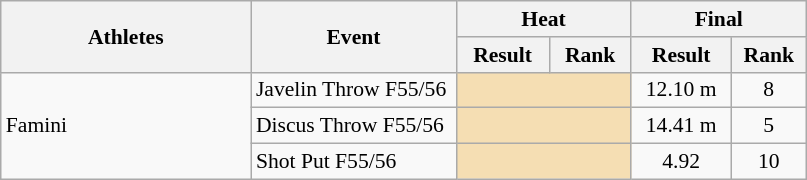<table class=wikitable style="font-size:90%; text-align:center">
<tr>
<th width="160" rowspan="2">Athletes</th>
<th width="130" rowspan="2">Event</th>
<th width="110" colspan="2">Heat</th>
<th width="110" colspan="2">Final</th>
</tr>
<tr>
<th>Result</th>
<th>Rank</th>
<th>Result</th>
<th>Rank</th>
</tr>
<tr>
<td align=left rowspan="3">Famini</td>
<td align=left>Javelin Throw F55/56</td>
<td colspan=2 bgcolor="wheat"></td>
<td>12.10 m</td>
<td>8</td>
</tr>
<tr>
<td align=left>Discus Throw F55/56</td>
<td colspan=2 bgcolor="wheat"></td>
<td>14.41 m</td>
<td>5</td>
</tr>
<tr>
<td align=left>Shot Put F55/56</td>
<td colspan=2 bgcolor="wheat"></td>
<td>4.92</td>
<td>10</td>
</tr>
</table>
